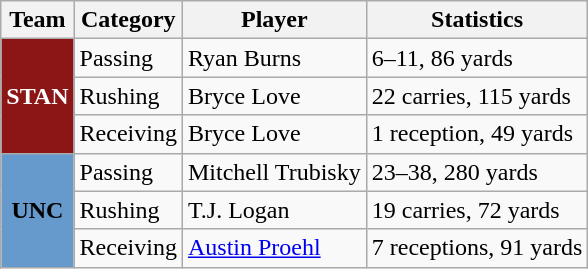<table class="wikitable">
<tr>
<th>Team</th>
<th>Category</th>
<th>Player</th>
<th>Statistics</th>
</tr>
<tr>
<td rowspan=3 style="background:#8c1515; color:#ffffff; text-align:center;"><strong>STAN</strong></td>
<td>Passing</td>
<td>Ryan Burns</td>
<td>6–11, 86 yards</td>
</tr>
<tr>
<td>Rushing</td>
<td>Bryce Love</td>
<td>22 carries, 115 yards</td>
</tr>
<tr>
<td>Receiving</td>
<td>Bryce Love</td>
<td>1 reception, 49 yards</td>
</tr>
<tr>
<td rowspan=3 style="background:#6699cc; color:#000000; text-align:center;"><strong>UNC</strong></td>
<td>Passing</td>
<td>Mitchell Trubisky</td>
<td>23–38, 280 yards</td>
</tr>
<tr>
<td>Rushing</td>
<td>T.J. Logan</td>
<td>19 carries, 72 yards</td>
</tr>
<tr>
<td>Receiving</td>
<td><a href='#'>Austin Proehl</a></td>
<td>7 receptions, 91 yards</td>
</tr>
</table>
